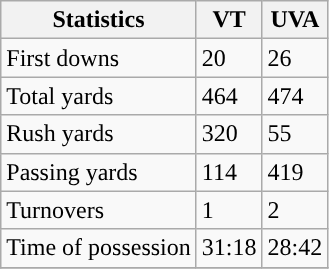<table class="wikitable" style="float: left;">
<tr>
<th>Statistics</th>
<th>VT</th>
<th>UVA</th>
</tr>
<tr>
<td>First downs</td>
<td>20</td>
<td>26</td>
</tr>
<tr>
<td>Total yards</td>
<td>464</td>
<td>474</td>
</tr>
<tr>
<td>Rush yards</td>
<td>320</td>
<td>55</td>
</tr>
<tr>
<td>Passing yards</td>
<td>114</td>
<td>419</td>
</tr>
<tr>
<td>Turnovers</td>
<td>1</td>
<td>2</td>
</tr>
<tr>
<td>Time of possession</td>
<td>31:18</td>
<td>28:42</td>
</tr>
<tr>
</tr>
</table>
